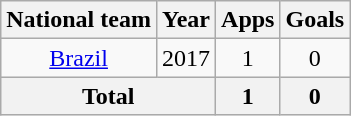<table class="wikitable" style="text-align:center">
<tr>
<th>National team</th>
<th>Year</th>
<th>Apps</th>
<th>Goals</th>
</tr>
<tr>
<td><a href='#'>Brazil</a></td>
<td>2017</td>
<td>1</td>
<td>0</td>
</tr>
<tr>
<th colspan="2">Total</th>
<th>1</th>
<th>0</th>
</tr>
</table>
